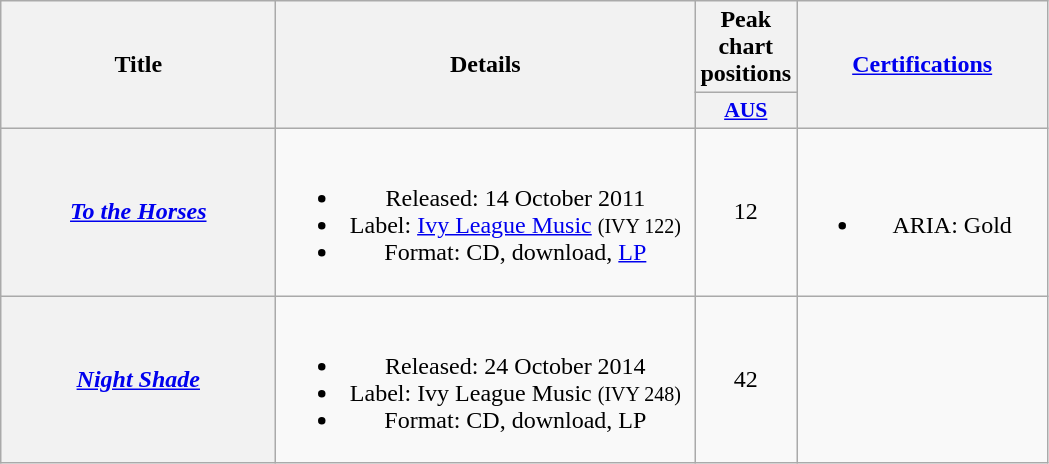<table class="wikitable plainrowheaders" style="text-align:center;" border="1">
<tr>
<th scope="col" rowspan="2" style="width:11em;">Title</th>
<th scope="col" rowspan="2" style="width:17em;">Details</th>
<th scope="col" colspan="1">Peak chart positions</th>
<th scope="col" rowspan="2" style="width:10em;"><a href='#'>Certifications</a></th>
</tr>
<tr>
<th scope="col" style="width:3em;font-size:90%;"><a href='#'>AUS</a><br></th>
</tr>
<tr>
<th scope="row"><em><a href='#'>To the Horses</a></em></th>
<td><br><ul><li>Released: 14 October 2011</li><li>Label: <a href='#'>Ivy League Music</a> <small>(IVY 122)</small></li><li>Format: CD, download, <a href='#'>LP</a></li></ul></td>
<td>12</td>
<td><br><ul><li>ARIA: Gold</li></ul></td>
</tr>
<tr>
<th scope="row"><em><a href='#'>Night Shade</a></em></th>
<td><br><ul><li>Released: 24 October 2014</li><li>Label: Ivy League Music <small>(IVY 248)</small></li><li>Format: CD, download, LP</li></ul></td>
<td>42</td>
<td></td>
</tr>
</table>
